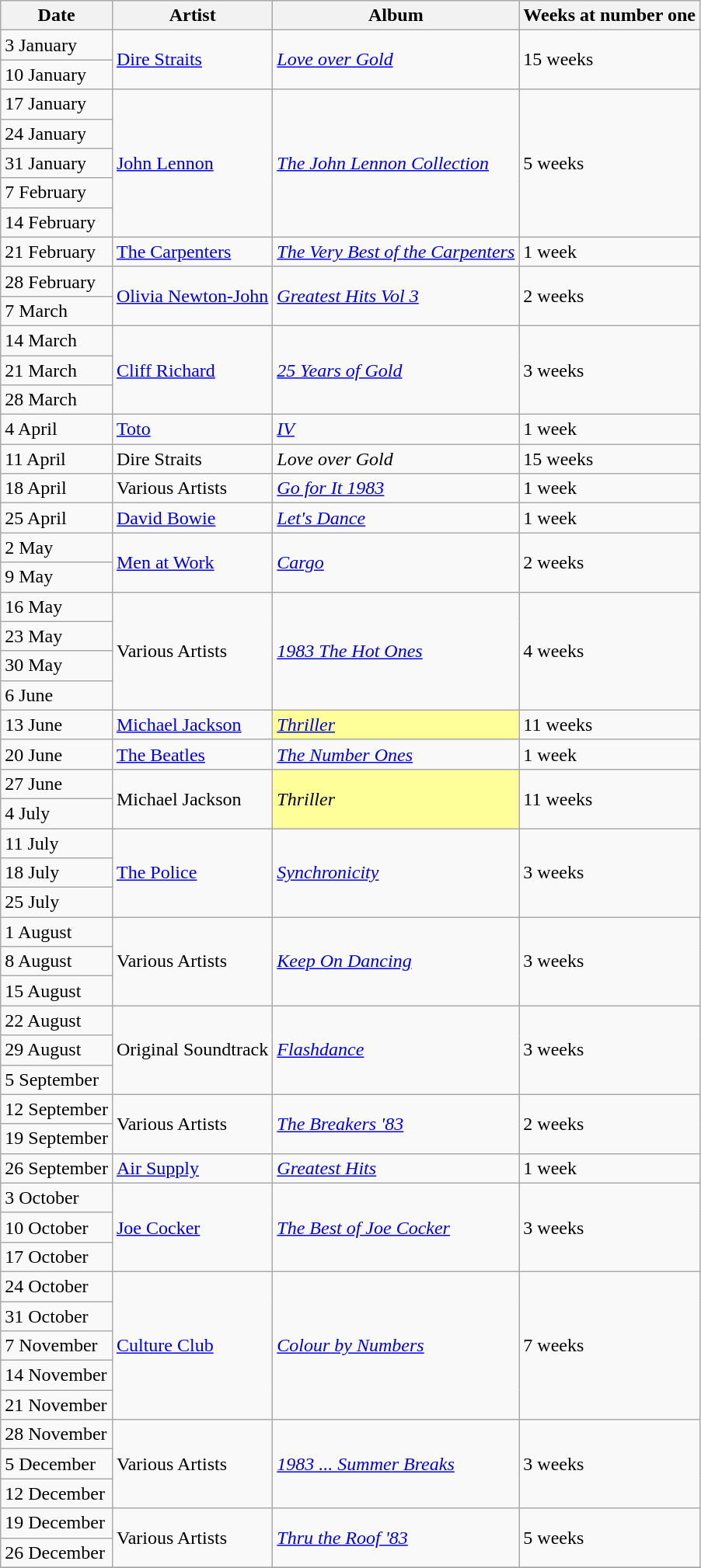<table class="wikitable">
<tr>
<th>Date</th>
<th>Artist</th>
<th>Album</th>
<th>Weeks at number one</th>
</tr>
<tr>
<td>3 January</td>
<td rowspan="2"><a href='#'>Dire Straits</a></td>
<td rowspan="2"><em><a href='#'>Love over Gold</a></em></td>
<td rowspan="2">15 weeks</td>
</tr>
<tr>
<td>10 January</td>
</tr>
<tr>
<td>17 January</td>
<td rowspan="5"><a href='#'>John Lennon</a></td>
<td rowspan="5"><em><a href='#'>The John Lennon Collection</a></em></td>
<td rowspan="5">5 weeks</td>
</tr>
<tr>
<td>24 January</td>
</tr>
<tr>
<td>31 January</td>
</tr>
<tr>
<td>7 February</td>
</tr>
<tr>
<td>14 February</td>
</tr>
<tr>
<td>21 February</td>
<td><a href='#'>The Carpenters</a></td>
<td><em><a href='#'>The Very Best of the Carpenters</a></em></td>
<td>1 week</td>
</tr>
<tr>
<td>28 February</td>
<td rowspan="2"><a href='#'>Olivia Newton-John</a></td>
<td rowspan="2"><em><a href='#'>Greatest Hits Vol 3</a></em></td>
<td rowspan="2">2 weeks</td>
</tr>
<tr>
<td>7 March</td>
</tr>
<tr>
<td>14 March</td>
<td rowspan="3"><a href='#'>Cliff Richard</a></td>
<td rowspan="3"><em><a href='#'>25 Years of Gold</a></em></td>
<td rowspan="3">3 weeks</td>
</tr>
<tr>
<td>21 March</td>
</tr>
<tr>
<td>28 March</td>
</tr>
<tr>
<td>4 April</td>
<td><a href='#'>Toto</a></td>
<td><em><a href='#'>IV</a></em></td>
<td>1 week</td>
</tr>
<tr>
<td>11 April</td>
<td>Dire Straits</td>
<td><em>Love over Gold</em></td>
<td>15 weeks</td>
</tr>
<tr>
<td>18 April</td>
<td>Various Artists</td>
<td><em><a href='#'>Go for It 1983</a></em></td>
<td>1 week</td>
</tr>
<tr>
<td>25 April</td>
<td><a href='#'>David Bowie</a></td>
<td><em><a href='#'>Let's Dance</a></em></td>
<td>1 week</td>
</tr>
<tr>
<td>2 May</td>
<td rowspan="2"><a href='#'>Men at Work</a></td>
<td rowspan="2"><em><a href='#'>Cargo</a></em></td>
<td rowspan="2">2 weeks</td>
</tr>
<tr>
<td>9 May</td>
</tr>
<tr>
<td>16 May</td>
<td rowspan="4">Various Artists</td>
<td rowspan="4"><em><a href='#'>1983 The Hot Ones</a></em></td>
<td rowspan="4">4 weeks</td>
</tr>
<tr>
<td>23 May</td>
</tr>
<tr>
<td>30 May</td>
</tr>
<tr>
<td>6 June</td>
</tr>
<tr>
<td>13 June</td>
<td><a href='#'>Michael Jackson</a></td>
<td bgcolor=#FFFF99><em><a href='#'>Thriller</a></em></td>
<td>11 weeks</td>
</tr>
<tr>
<td>20 June</td>
<td><a href='#'>The Beatles</a></td>
<td><em><a href='#'>The Number Ones</a></em></td>
<td>1 week</td>
</tr>
<tr>
<td>27 June</td>
<td rowspan="2">Michael Jackson</td>
<td bgcolor=#FFFF99 rowspan="2"><em>Thriller</em></td>
<td rowspan="2">11 weeks</td>
</tr>
<tr>
<td>4 July</td>
</tr>
<tr>
<td>11 July</td>
<td rowspan="3"><a href='#'>The Police</a></td>
<td rowspan="3"><em><a href='#'>Synchronicity</a></em></td>
<td rowspan="3">3 weeks</td>
</tr>
<tr>
<td>18 July</td>
</tr>
<tr>
<td>25 July</td>
</tr>
<tr>
<td>1 August</td>
<td rowspan="3">Various Artists</td>
<td rowspan="3"><em><a href='#'>Keep On Dancing</a></em></td>
<td rowspan="3">3 weeks</td>
</tr>
<tr>
<td>8 August</td>
</tr>
<tr>
<td>15 August</td>
</tr>
<tr>
<td>22 August</td>
<td rowspan="3">Original Soundtrack</td>
<td rowspan="3"><em><a href='#'>Flashdance</a></em></td>
<td rowspan="3">3 weeks</td>
</tr>
<tr>
<td>29 August</td>
</tr>
<tr>
<td>5 September</td>
</tr>
<tr>
<td>12 September</td>
<td rowspan="2">Various Artists</td>
<td rowspan="2"><em><a href='#'>The Breakers '83</a></em></td>
<td rowspan="2">2 weeks</td>
</tr>
<tr>
<td>19 September</td>
</tr>
<tr>
<td>26 September</td>
<td><a href='#'>Air Supply</a></td>
<td><em><a href='#'>Greatest Hits</a></em></td>
<td>1 week</td>
</tr>
<tr>
<td>3 October</td>
<td rowspan="3"><a href='#'>Joe Cocker</a></td>
<td rowspan="3"><em><a href='#'>The Best of Joe Cocker</a></em></td>
<td rowspan="3">3 weeks</td>
</tr>
<tr>
<td>10 October</td>
</tr>
<tr>
<td>17 October</td>
</tr>
<tr>
<td>24 October</td>
<td rowspan="5"><a href='#'>Culture Club</a></td>
<td rowspan="5"><em><a href='#'>Colour by Numbers</a></em></td>
<td rowspan="5">7 weeks</td>
</tr>
<tr>
<td>31 October</td>
</tr>
<tr>
<td>7 November</td>
</tr>
<tr>
<td>14 November</td>
</tr>
<tr>
<td>21 November</td>
</tr>
<tr>
<td>28 November</td>
<td rowspan="3">Various Artists</td>
<td rowspan="3"><em><a href='#'>1983 ... Summer Breaks</a></em></td>
<td rowspan="3">3 weeks</td>
</tr>
<tr>
<td>5 December</td>
</tr>
<tr>
<td>12 December</td>
</tr>
<tr>
<td>19 December</td>
<td rowspan="2">Various Artists</td>
<td rowspan="2"><em><a href='#'>Thru the Roof '83</a></em></td>
<td rowspan="2">5 weeks</td>
</tr>
<tr>
<td>26 December</td>
</tr>
<tr>
</tr>
</table>
